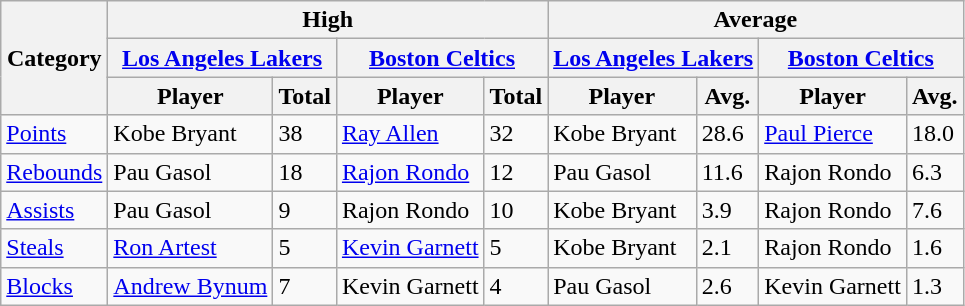<table class=wikitable style="text-align:left;">
<tr>
<th rowspan=3>Category</th>
<th colspan=4>High</th>
<th colspan=4>Average</th>
</tr>
<tr>
<th colspan=2><a href='#'>Los Angeles Lakers</a></th>
<th colspan=2><a href='#'>Boston Celtics</a></th>
<th colspan=2><a href='#'>Los Angeles Lakers</a></th>
<th colspan=2><a href='#'>Boston Celtics</a></th>
</tr>
<tr>
<th>Player</th>
<th>Total</th>
<th>Player</th>
<th>Total</th>
<th>Player</th>
<th>Avg.</th>
<th>Player</th>
<th>Avg.</th>
</tr>
<tr>
<td><a href='#'>Points</a></td>
<td>Kobe Bryant</td>
<td>38</td>
<td><a href='#'>Ray Allen</a></td>
<td>32</td>
<td>Kobe Bryant</td>
<td>28.6</td>
<td><a href='#'>Paul Pierce</a></td>
<td>18.0</td>
</tr>
<tr>
<td><a href='#'>Rebounds</a></td>
<td>Pau Gasol</td>
<td>18</td>
<td><a href='#'>Rajon Rondo</a></td>
<td>12</td>
<td>Pau Gasol</td>
<td>11.6</td>
<td>Rajon Rondo</td>
<td>6.3</td>
</tr>
<tr>
<td><a href='#'>Assists</a></td>
<td>Pau Gasol</td>
<td>9</td>
<td>Rajon Rondo</td>
<td>10</td>
<td>Kobe Bryant</td>
<td>3.9</td>
<td>Rajon Rondo</td>
<td>7.6</td>
</tr>
<tr>
<td><a href='#'>Steals</a></td>
<td><a href='#'>Ron Artest</a></td>
<td>5</td>
<td><a href='#'>Kevin Garnett</a></td>
<td>5</td>
<td>Kobe Bryant</td>
<td>2.1</td>
<td>Rajon Rondo</td>
<td>1.6</td>
</tr>
<tr>
<td><a href='#'>Blocks</a></td>
<td><a href='#'>Andrew Bynum</a></td>
<td>7</td>
<td>Kevin Garnett</td>
<td>4</td>
<td>Pau Gasol</td>
<td>2.6</td>
<td>Kevin Garnett</td>
<td>1.3</td>
</tr>
</table>
